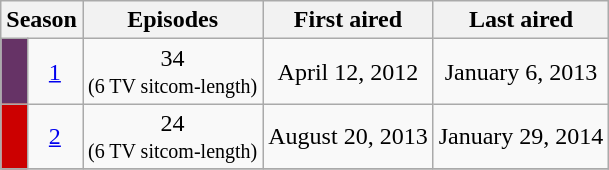<table class="wikitable" style="text-align:center">
<tr>
<th colspan="2">Season</th>
<th>Episodes</th>
<th>First aired</th>
<th>Last aired</th>
</tr>
<tr>
<td style="background:#636;"></td>
<td style="text-align:center;"><a href='#'>1</a></td>
<td style="text-align:center;">34 <br><small>(6 TV sitcom-length)</small></td>
<td style="text-align:center;">April 12, 2012</td>
<td style="text-align:center;">January 6, 2013</td>
</tr>
<tr>
<td style="background:#C00;"></td>
<td style="text-align:center;"><a href='#'>2</a></td>
<td style="text-align:center;">24<br><small>(6 TV sitcom-length)</small></td>
<td style="text-align:center;">August 20, 2013</td>
<td style="text-align:center;">January 29, 2014</td>
</tr>
<tr>
</tr>
</table>
